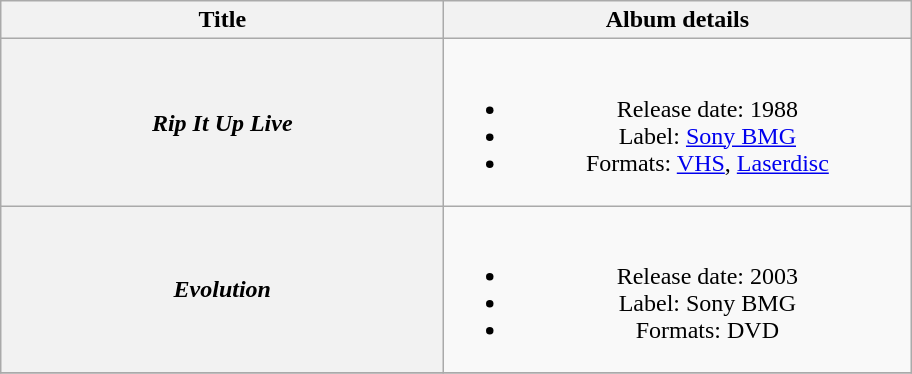<table class="wikitable plainrowheaders" style="text-align:center;">
<tr>
<th style="width:18em;">Title</th>
<th style="width:19em;">Album details</th>
</tr>
<tr>
<th scope="row"><em>Rip It Up Live</em></th>
<td><br><ul><li>Release date: 1988</li><li>Label: <a href='#'>Sony BMG</a></li><li>Formats: <a href='#'>VHS</a>, <a href='#'>Laserdisc</a></li></ul></td>
</tr>
<tr>
<th scope="row"><em>Evolution</em></th>
<td><br><ul><li>Release date: 2003</li><li>Label: Sony BMG</li><li>Formats: DVD</li></ul></td>
</tr>
<tr>
</tr>
</table>
